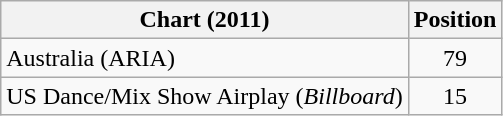<table class="wikitable sortable">
<tr>
<th>Chart (2011)</th>
<th>Position</th>
</tr>
<tr>
<td>Australia (ARIA)</td>
<td align="center">79</td>
</tr>
<tr>
<td>US Dance/Mix Show Airplay (<em>Billboard</em>)</td>
<td align="center">15</td>
</tr>
</table>
